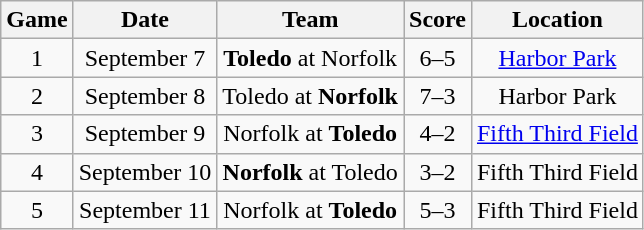<table class="wikitable" style="text-align:center">
<tr>
<th>Game</th>
<th>Date</th>
<th>Team</th>
<th>Score</th>
<th>Location</th>
</tr>
<tr>
<td>1</td>
<td>September 7</td>
<td><strong>Toledo</strong> at Norfolk</td>
<td>6–5</td>
<td><a href='#'>Harbor Park</a></td>
</tr>
<tr>
<td>2</td>
<td>September 8</td>
<td>Toledo at <strong>Norfolk</strong></td>
<td>7–3</td>
<td>Harbor Park</td>
</tr>
<tr>
<td>3</td>
<td>September 9</td>
<td>Norfolk at <strong>Toledo</strong></td>
<td>4–2</td>
<td><a href='#'>Fifth Third Field</a></td>
</tr>
<tr>
<td>4</td>
<td>September 10</td>
<td><strong>Norfolk</strong> at Toledo</td>
<td>3–2</td>
<td>Fifth Third Field</td>
</tr>
<tr>
<td>5</td>
<td>September 11</td>
<td>Norfolk at <strong>Toledo</strong></td>
<td>5–3</td>
<td>Fifth Third Field</td>
</tr>
</table>
